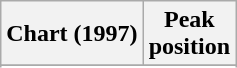<table class="wikitable sortable plainrowheaders">
<tr>
<th>Chart (1997)</th>
<th>Peak<br>position</th>
</tr>
<tr>
</tr>
<tr>
</tr>
<tr>
</tr>
<tr>
</tr>
</table>
